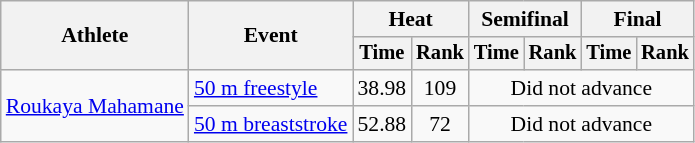<table class=wikitable style="font-size:90%">
<tr>
<th rowspan="2">Athlete</th>
<th rowspan="2">Event</th>
<th colspan="2">Heat</th>
<th colspan="2">Semifinal</th>
<th colspan="2">Final</th>
</tr>
<tr style="font-size:95%">
<th>Time</th>
<th>Rank</th>
<th>Time</th>
<th>Rank</th>
<th>Time</th>
<th>Rank</th>
</tr>
<tr align=center>
<td align=left rowspan=2><a href='#'>Roukaya Mahamane</a></td>
<td align=left><a href='#'>50 m freestyle</a></td>
<td>38.98</td>
<td>109</td>
<td colspan=4>Did not advance</td>
</tr>
<tr align=center>
<td align=left><a href='#'>50 m breaststroke</a></td>
<td>52.88</td>
<td>72</td>
<td colspan=4>Did not advance</td>
</tr>
</table>
